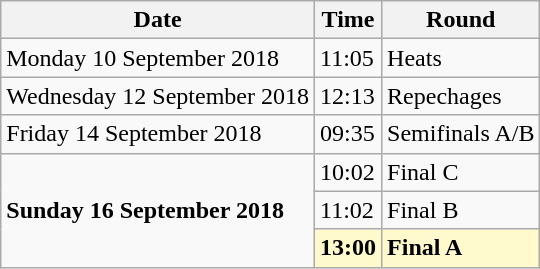<table class="wikitable">
<tr>
<th>Date</th>
<th>Time</th>
<th>Round</th>
</tr>
<tr>
<td>Monday 10 September 2018</td>
<td>11:05</td>
<td>Heats</td>
</tr>
<tr>
<td>Wednesday 12 September 2018</td>
<td>12:13</td>
<td>Repechages</td>
</tr>
<tr>
<td>Friday 14 September 2018</td>
<td>09:35</td>
<td>Semifinals A/B</td>
</tr>
<tr>
<td rowspan=3><strong>Sunday 16 September 2018</strong></td>
<td>10:02</td>
<td>Final C</td>
</tr>
<tr>
<td>11:02</td>
<td>Final B</td>
</tr>
<tr>
<td style=background:lemonchiffon><strong>13:00</strong></td>
<td style=background:lemonchiffon><strong>Final A</strong></td>
</tr>
</table>
